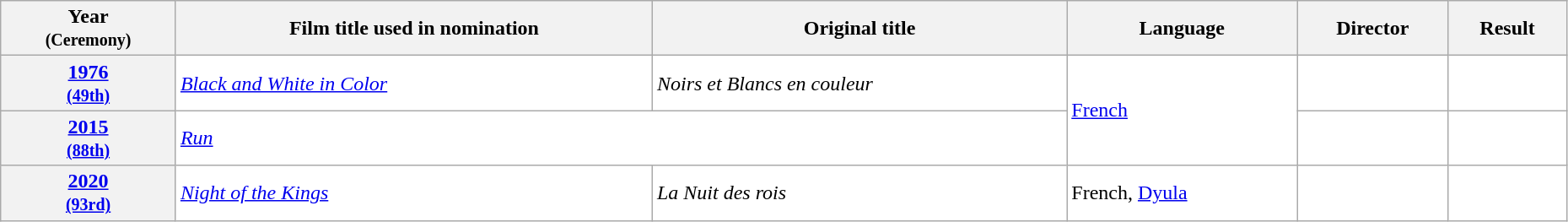<table class="wikitable sortable" width="98%" style="background:#ffffff;">
<tr>
<th>Year<br><small>(Ceremony)</small></th>
<th>Film title used in nomination</th>
<th>Original title</th>
<th>Language</th>
<th>Director</th>
<th>Result</th>
</tr>
<tr>
<th align="center"><a href='#'>1976</a><br><small><a href='#'>(49th)</a></small></th>
<td><em><a href='#'>Black and White in Color</a></em></td>
<td><em>Noirs et Blancs en couleur</em></td>
<td rowspan="2"><a href='#'>French</a></td>
<td></td>
<td></td>
</tr>
<tr>
<th align="center"><a href='#'>2015</a><br><small><a href='#'>(88th)</a></small></th>
<td colspan="2"><em><a href='#'>Run</a></em></td>
<td></td>
<td></td>
</tr>
<tr>
<th align="center"><a href='#'>2020</a><br><small><a href='#'>(93rd)</a></small></th>
<td><em><a href='#'>Night of the Kings</a></em></td>
<td><em>La Nuit des rois</em></td>
<td>French, <a href='#'>Dyula</a></td>
<td></td>
<td></td>
</tr>
</table>
